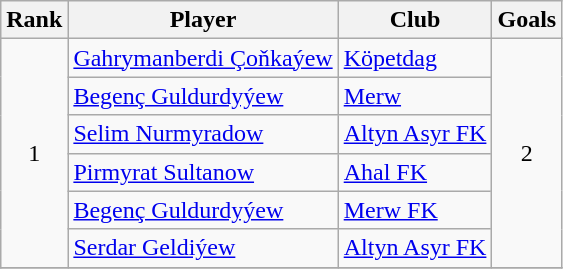<table class="wikitable sortable" style="text-align:center">
<tr>
<th>Rank</th>
<th>Player</th>
<th>Club</th>
<th>Goals</th>
</tr>
<tr>
<td rowspan="6">1</td>
<td align=left> <a href='#'>Gahrymanberdi Çoňkaýew</a></td>
<td align=left><a href='#'>Köpetdag</a></td>
<td rowspan="6">2</td>
</tr>
<tr>
<td align=left> <a href='#'>Begenç Guldurdyýew</a></td>
<td align=left><a href='#'>Merw</a></td>
</tr>
<tr>
<td align=left> <a href='#'>Selim Nurmyradow</a></td>
<td align=left><a href='#'>Altyn Asyr FK</a></td>
</tr>
<tr>
<td align=left> <a href='#'>Pirmyrat Sultanow</a></td>
<td align=left><a href='#'>Ahal FK</a></td>
</tr>
<tr>
<td align=left> <a href='#'>Begenç Guldurdyýew</a></td>
<td align=left><a href='#'>Merw FK</a></td>
</tr>
<tr>
<td align=left> <a href='#'>Serdar Geldiýew</a></td>
<td align=left><a href='#'>Altyn Asyr FK</a></td>
</tr>
<tr>
</tr>
</table>
